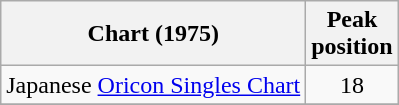<table class="wikitable">
<tr>
<th>Chart (1975)</th>
<th>Peak<br>position</th>
</tr>
<tr>
<td>Japanese <a href='#'>Oricon Singles Chart</a></td>
<td align="center">18</td>
</tr>
<tr>
</tr>
</table>
